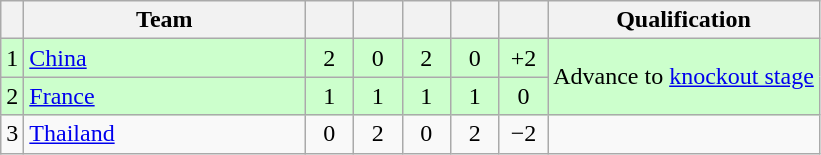<table class=wikitable style="text-align:center;">
<tr>
<th></th>
<th style="width:180px;">Team</th>
<th style="width:25px;"></th>
<th style="width:25px;"></th>
<th style="width:25px;"></th>
<th style="width:25px;"></th>
<th style="width:25px;"></th>
<th>Qualification</th>
</tr>
<tr style="background:#cfc;">
<td>1</td>
<td align=left> <a href='#'>China</a></td>
<td>2</td>
<td>0</td>
<td>2</td>
<td>0</td>
<td>+2</td>
<td rowspan=2>Advance to <a href='#'>knockout stage</a></td>
</tr>
<tr style="background:#cfc;">
<td>2</td>
<td align=left> <a href='#'>France</a></td>
<td>1</td>
<td>1</td>
<td>1</td>
<td>1</td>
<td>0</td>
</tr>
<tr>
<td>3</td>
<td align=left> <a href='#'>Thailand</a></td>
<td>0</td>
<td>2</td>
<td>0</td>
<td>2</td>
<td>−2</td>
<td></td>
</tr>
</table>
